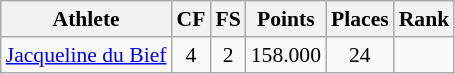<table class="wikitable" border="1" style="font-size:90%">
<tr>
<th>Athlete</th>
<th>CF</th>
<th>FS</th>
<th>Points</th>
<th>Places</th>
<th>Rank</th>
</tr>
<tr align=center>
<td align=left><a href='#'>Jacqueline du Bief</a></td>
<td>4</td>
<td>2</td>
<td>158.000</td>
<td>24</td>
<td></td>
</tr>
</table>
